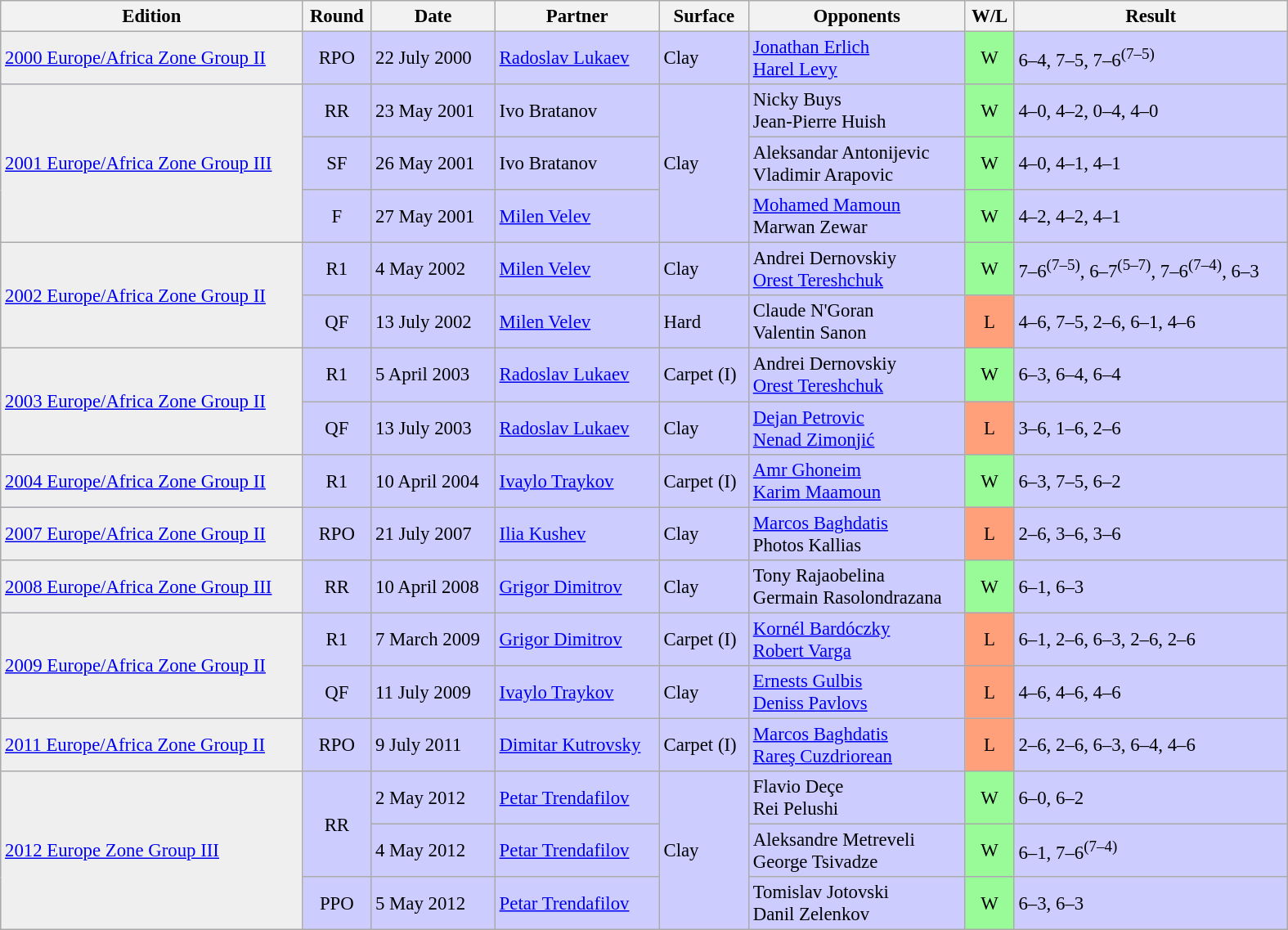<table class="wikitable" style="font-size:95%;" width="1050">
<tr>
<th>Edition</th>
<th>Round</th>
<th>Date</th>
<th>Partner</th>
<th>Surface</th>
<th>Opponents</th>
<th>W/L</th>
<th>Result</th>
</tr>
<tr bgcolor=#CCCCFF>
<td bgcolor=#efefef><a href='#'>2000 Europe/Africa Zone Group II</a></td>
<td align=center>RPO</td>
<td>22 July 2000</td>
<td> <a href='#'>Radoslav Lukaev</a></td>
<td>Clay</td>
<td> <a href='#'>Jonathan Erlich</a><br> <a href='#'>Harel Levy</a></td>
<td bgcolor=#98FB98 align=center>W</td>
<td>6–4, 7–5, 7–6<sup>(7–5)</sup></td>
</tr>
<tr bgcolor=#CCCCFF>
<td bgcolor=#efefef rowspan=3><a href='#'>2001 Europe/Africa Zone Group III</a></td>
<td align=center>RR</td>
<td>23 May 2001</td>
<td> Ivo Bratanov</td>
<td rowspan=3>Clay</td>
<td> Nicky Buys<br> Jean-Pierre Huish</td>
<td bgcolor=#98FB98 align=center>W</td>
<td>4–0, 4–2, 0–4, 4–0</td>
</tr>
<tr bgcolor=#CCCCFF>
<td align=center>SF</td>
<td>26 May 2001</td>
<td> Ivo Bratanov</td>
<td> Aleksandar Antonijevic<br> Vladimir Arapovic</td>
<td bgcolor=#98FB98 align=center>W</td>
<td>4–0, 4–1, 4–1</td>
</tr>
<tr bgcolor=#CCCCFF>
<td align=center>F</td>
<td>27 May 2001</td>
<td> <a href='#'>Milen Velev</a></td>
<td> <a href='#'>Mohamed Mamoun</a><br> Marwan Zewar</td>
<td bgcolor=#98FB98 align=center>W</td>
<td>4–2, 4–2, 4–1</td>
</tr>
<tr bgcolor=#CCCCFF>
<td bgcolor=#efefef rowspan=2><a href='#'>2002 Europe/Africa Zone Group II</a></td>
<td align=center>R1</td>
<td>4 May 2002</td>
<td> <a href='#'>Milen Velev</a></td>
<td>Clay</td>
<td> Andrei Dernovskiy<br> <a href='#'>Orest Tereshchuk</a></td>
<td bgcolor=#98FB98 align=center>W</td>
<td>7–6<sup>(7–5)</sup>, 6–7<sup>(5–7)</sup>, 7–6<sup>(7–4)</sup>, 6–3</td>
</tr>
<tr bgcolor=#CCCCFF>
<td align=center>QF</td>
<td>13 July 2002</td>
<td> <a href='#'>Milen Velev</a></td>
<td>Hard</td>
<td> Claude N'Goran<br> Valentin Sanon</td>
<td bgcolor=#FFA07A align=center>L</td>
<td>4–6, 7–5, 2–6, 6–1, 4–6</td>
</tr>
<tr bgcolor=#CCCCFF>
<td bgcolor=#efefef rowspan=2><a href='#'>2003 Europe/Africa Zone Group II</a></td>
<td align=center>R1</td>
<td>5 April 2003</td>
<td> <a href='#'>Radoslav Lukaev</a></td>
<td>Carpet (I)</td>
<td> Andrei Dernovskiy<br> <a href='#'>Orest Tereshchuk</a></td>
<td bgcolor=#98FB98 align=center>W</td>
<td>6–3, 6–4, 6–4</td>
</tr>
<tr bgcolor=#CCCCFF>
<td align=center>QF</td>
<td>13 July 2003</td>
<td> <a href='#'>Radoslav Lukaev</a></td>
<td>Clay</td>
<td> <a href='#'>Dejan Petrovic</a><br> <a href='#'>Nenad Zimonjić</a></td>
<td bgcolor=#FFA07A align=center>L</td>
<td>3–6, 1–6, 2–6</td>
</tr>
<tr bgcolor=#CCCCFF>
<td bgcolor=#efefef><a href='#'>2004 Europe/Africa Zone Group II</a></td>
<td align=center>R1</td>
<td>10 April 2004</td>
<td> <a href='#'>Ivaylo Traykov</a></td>
<td>Carpet (I)</td>
<td> <a href='#'>Amr Ghoneim</a><br> <a href='#'>Karim Maamoun</a></td>
<td bgcolor=#98FB98 align=center>W</td>
<td>6–3, 7–5, 6–2</td>
</tr>
<tr bgcolor=#CCCCFF>
<td bgcolor=#efefef><a href='#'>2007 Europe/Africa Zone Group II</a></td>
<td align=center>RPO</td>
<td>21 July 2007</td>
<td> <a href='#'>Ilia Kushev</a></td>
<td>Clay</td>
<td> <a href='#'>Marcos Baghdatis</a><br> Photos Kallias</td>
<td bgcolor=#FFA07A align=center>L</td>
<td>2–6, 3–6, 3–6</td>
</tr>
<tr bgcolor=#CCCCFF>
<td bgcolor=#efefef><a href='#'>2008 Europe/Africa Zone Group III</a></td>
<td align=center>RR</td>
<td>10 April 2008</td>
<td> <a href='#'>Grigor Dimitrov</a></td>
<td>Clay</td>
<td> Tony Rajaobelina<br> Germain Rasolondrazana</td>
<td bgcolor=#98FB98 align=center>W</td>
<td>6–1, 6–3</td>
</tr>
<tr bgcolor=#CCCCFF>
<td bgcolor=#efefef rowspan=2><a href='#'>2009 Europe/Africa Zone Group II</a></td>
<td align=center>R1</td>
<td>7 March 2009</td>
<td> <a href='#'>Grigor Dimitrov</a></td>
<td>Carpet (I)</td>
<td> <a href='#'>Kornél Bardóczky</a><br> <a href='#'>Robert Varga</a></td>
<td bgcolor=#FFA07A align=center>L</td>
<td>6–1, 2–6, 6–3, 2–6, 2–6</td>
</tr>
<tr bgcolor=#CCCCFF>
<td align=center>QF</td>
<td>11 July 2009</td>
<td> <a href='#'>Ivaylo Traykov</a></td>
<td>Clay</td>
<td> <a href='#'>Ernests Gulbis</a><br> <a href='#'>Deniss Pavlovs</a></td>
<td bgcolor=#FFA07A align=center>L</td>
<td>4–6, 4–6, 4–6</td>
</tr>
<tr bgcolor=#CCCCFF>
<td bgcolor=#efefef><a href='#'>2011 Europe/Africa Zone Group II</a></td>
<td align=center>RPO</td>
<td>9 July 2011</td>
<td> <a href='#'>Dimitar Kutrovsky</a></td>
<td>Carpet (I)</td>
<td> <a href='#'>Marcos Baghdatis</a><br> <a href='#'>Rareş Cuzdriorean</a></td>
<td bgcolor=#FFA07A align=center>L</td>
<td>2–6, 2–6, 6–3, 6–4, 4–6</td>
</tr>
<tr bgcolor=#CCCCFF>
<td bgcolor=#efefef rowspan=3><a href='#'>2012 Europe Zone Group III</a></td>
<td align=center rowspan=2>RR</td>
<td>2 May 2012</td>
<td> <a href='#'>Petar Trendafilov</a></td>
<td rowspan=3>Clay</td>
<td> Flavio Deçe<br> Rei Pelushi</td>
<td bgcolor=#98FB98 align=center>W</td>
<td>6–0, 6–2</td>
</tr>
<tr bgcolor=#CCCCFF>
<td>4 May 2012</td>
<td> <a href='#'>Petar Trendafilov</a></td>
<td> Aleksandre Metreveli<br> George Tsivadze</td>
<td bgcolor=#98FB98 align=center>W</td>
<td>6–1, 7–6<sup>(7–4)</sup></td>
</tr>
<tr bgcolor=#CCCCFF>
<td align=center>PPO</td>
<td>5 May 2012</td>
<td> <a href='#'>Petar Trendafilov</a></td>
<td> Tomislav Jotovski<br> Danil Zelenkov</td>
<td bgcolor=#98FB98 align=center>W</td>
<td>6–3, 6–3</td>
</tr>
</table>
